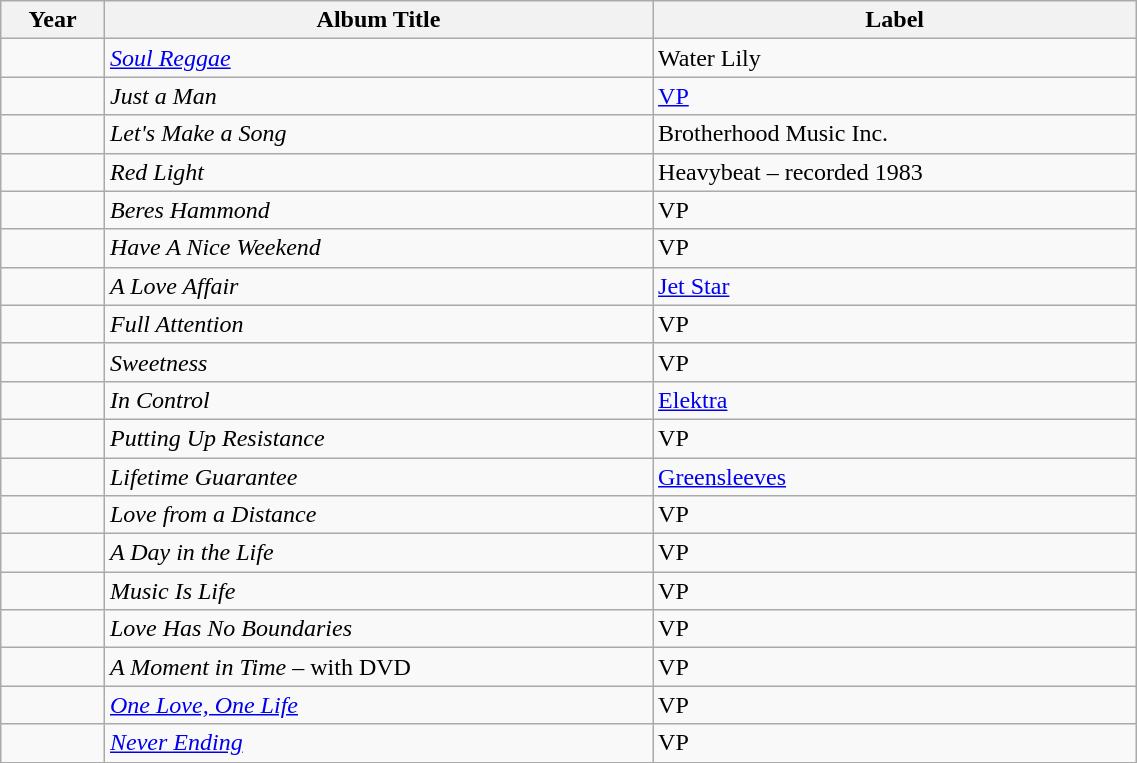<table class="wikitable" style="width: 60%; height: 10em;">
<tr>
<th>Year</th>
<th>Album Title</th>
<th>Label</th>
</tr>
<tr>
<td></td>
<td><em><a href='#'>Soul Reggae</a></em></td>
<td>Water Lily</td>
</tr>
<tr>
<td></td>
<td><em>Just a Man</em> </td>
<td><a href='#'>VP</a></td>
</tr>
<tr>
<td></td>
<td><em>Let's Make a Song</em></td>
<td>Brotherhood Music Inc.</td>
</tr>
<tr>
<td></td>
<td><em>Red Light</em></td>
<td>Heavybeat – recorded 1983</td>
</tr>
<tr>
<td></td>
<td><em>Beres Hammond</em> </td>
<td>VP</td>
</tr>
<tr>
<td></td>
<td><em>Have A Nice Weekend</em> </td>
<td>VP</td>
</tr>
<tr>
<td></td>
<td><em>A Love Affair</em></td>
<td><a href='#'>Jet Star</a></td>
</tr>
<tr>
<td></td>
<td><em>Full Attention</em> </td>
<td>VP</td>
</tr>
<tr>
<td></td>
<td><em>Sweetness</em> </td>
<td>VP</td>
</tr>
<tr>
<td></td>
<td><em>In Control</em></td>
<td><a href='#'>Elektra</a></td>
</tr>
<tr>
<td></td>
<td><em>Putting Up Resistance</em> </td>
<td>VP</td>
</tr>
<tr>
<td></td>
<td><em>Lifetime Guarantee</em> </td>
<td><a href='#'>Greensleeves</a></td>
</tr>
<tr>
<td></td>
<td><em>Love from a Distance</em> </td>
<td>VP</td>
</tr>
<tr>
<td></td>
<td><em>A Day in the Life</em> </td>
<td>VP</td>
</tr>
<tr>
<td></td>
<td><em>Music Is Life</em> </td>
<td>VP</td>
</tr>
<tr>
<td></td>
<td><em>Love Has No Boundaries</em> </td>
<td>VP</td>
</tr>
<tr>
<td></td>
<td><em>A Moment in Time</em> – with DVD </td>
<td>VP</td>
</tr>
<tr>
<td></td>
<td><em><a href='#'>One Love, One Life</a></em> </td>
<td>VP</td>
</tr>
<tr>
<td></td>
<td><em><a href='#'>Never Ending</a></em> </td>
<td>VP</td>
</tr>
</table>
